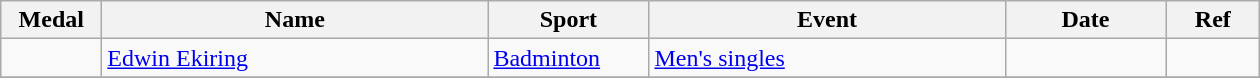<table class="wikitable sortable" style="font-size:100%">
<tr>
<th width="60">Medal</th>
<th width="250">Name</th>
<th width="100">Sport</th>
<th width="230">Event</th>
<th width="100">Date</th>
<th width="55">Ref</th>
</tr>
<tr>
<td></td>
<td><a href='#'>Edwin Ekiring</a></td>
<td><a href='#'>Badminton</a></td>
<td><a href='#'>Men's singles</a></td>
<td></td>
<td></td>
</tr>
<tr>
</tr>
</table>
